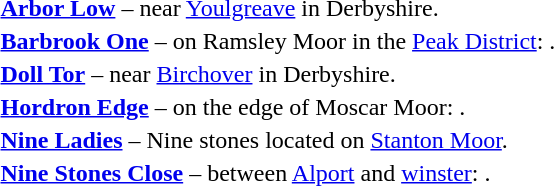<table border="0">
<tr>
<td></td>
<td><strong><a href='#'>Arbor Low</a></strong> – near <a href='#'>Youlgreave</a> in Derbyshire.</td>
</tr>
<tr>
<td></td>
<td><strong><a href='#'>Barbrook One</a></strong> – on Ramsley Moor in the <a href='#'>Peak District</a>: .</td>
</tr>
<tr>
<td></td>
<td><strong><a href='#'>Doll Tor</a></strong> – near <a href='#'>Birchover</a> in Derbyshire.</td>
</tr>
<tr>
<td></td>
<td><strong><a href='#'>Hordron Edge</a></strong> – on the edge of Moscar Moor: .</td>
</tr>
<tr>
<td></td>
<td><strong><a href='#'>Nine Ladies</a></strong> – Nine stones located on <a href='#'>Stanton Moor</a>.</td>
</tr>
<tr>
<td></td>
<td><strong><a href='#'>Nine Stones Close</a></strong> – between <a href='#'>Alport</a> and <a href='#'>winster</a>: .</td>
</tr>
</table>
